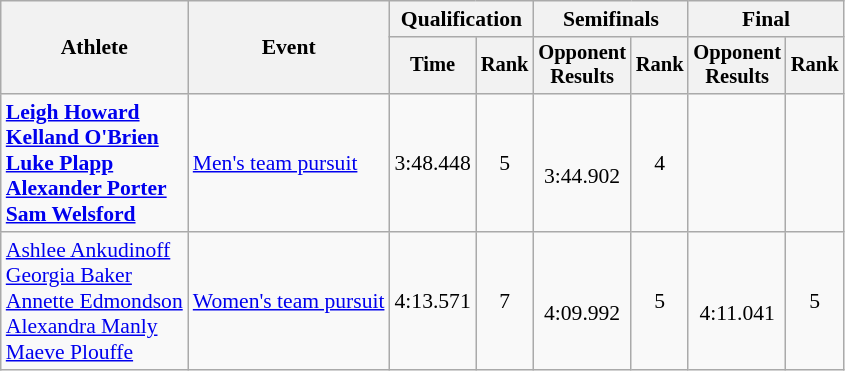<table class=wikitable style=font-size:90%;text-align:center>
<tr>
<th rowspan=2>Athlete</th>
<th rowspan=2>Event</th>
<th colspan=2>Qualification</th>
<th colspan=2>Semifinals</th>
<th colspan=2>Final</th>
</tr>
<tr style=font-size:95%>
<th>Time</th>
<th>Rank</th>
<th>Opponent<br>Results</th>
<th>Rank</th>
<th>Opponent<br>Results</th>
<th>Rank</th>
</tr>
<tr>
<td align=left><strong><a href='#'>Leigh Howard</a><br><a href='#'>Kelland O'Brien</a><br><a href='#'>Luke Plapp</a><br><a href='#'>Alexander Porter</a><br><a href='#'>Sam Welsford</a></strong></td>
<td align=left><a href='#'>Men's team pursuit</a></td>
<td>3:48.448</td>
<td>5</td>
<td><br>3:44.902</td>
<td>4</td>
<td><br></td>
<td></td>
</tr>
<tr>
<td align=left><a href='#'>Ashlee Ankudinoff</a><br><a href='#'>Georgia Baker</a><br><a href='#'>Annette Edmondson</a><br><a href='#'>Alexandra Manly</a><br><a href='#'>Maeve Plouffe</a></td>
<td align=left><a href='#'>Women's team pursuit</a></td>
<td>4:13.571</td>
<td>7</td>
<td><br>4:09.992</td>
<td>5</td>
<td><br>4:11.041</td>
<td>5</td>
</tr>
</table>
